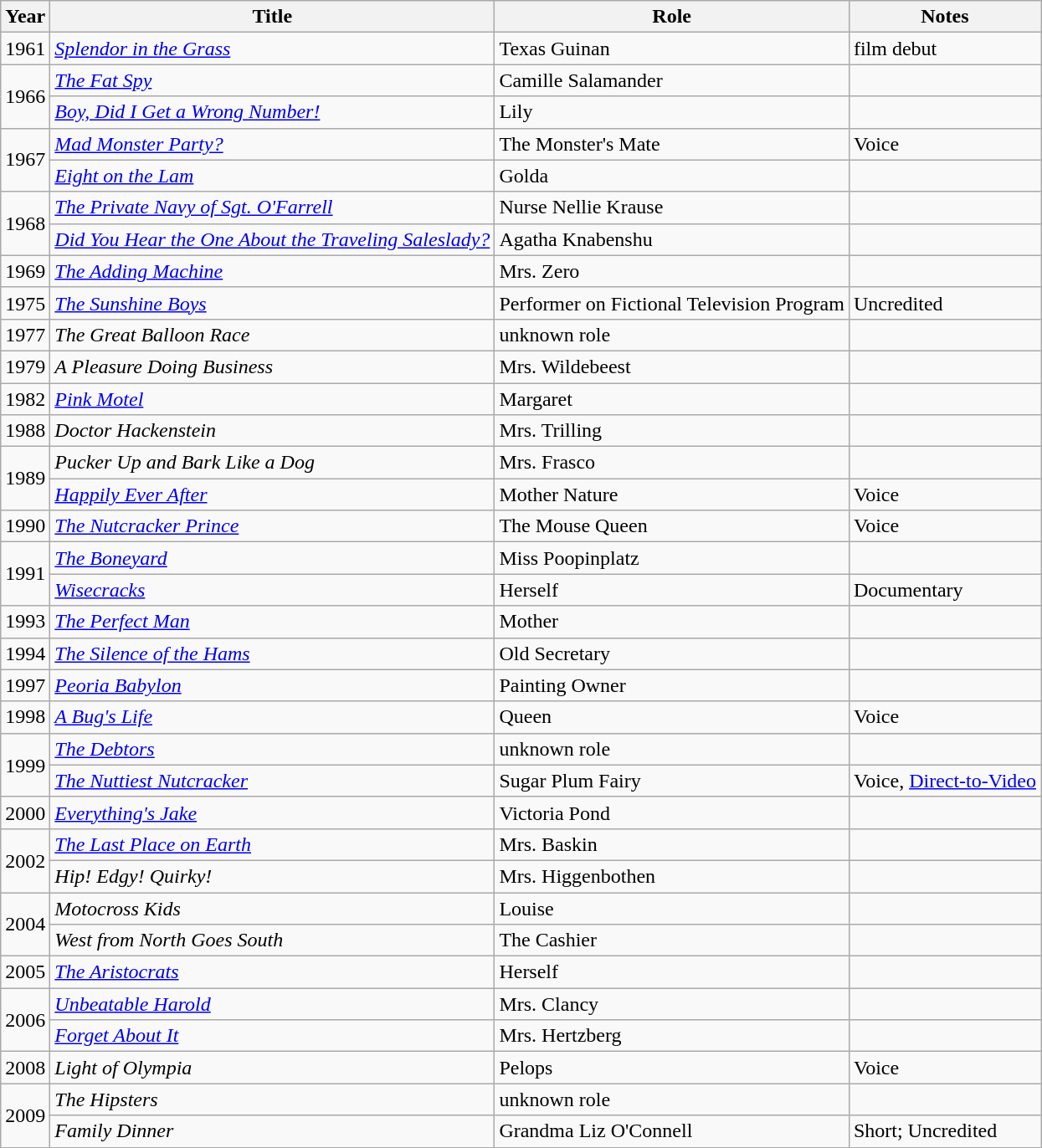<table class="wikitable sortable">
<tr>
<th>Year</th>
<th>Title</th>
<th>Role</th>
<th>Notes</th>
</tr>
<tr>
<td>1961</td>
<td><em><a href='#'>Splendor in the Grass</a></em></td>
<td>Texas Guinan</td>
<td>film debut</td>
</tr>
<tr>
<td rowspan="2">1966</td>
<td><em><a href='#'>The Fat Spy</a></em></td>
<td>Camille Salamander</td>
<td></td>
</tr>
<tr>
<td><em><a href='#'>Boy, Did I Get a Wrong Number!</a></em></td>
<td>Lily</td>
<td></td>
</tr>
<tr>
<td rowspan="2">1967</td>
<td><em><a href='#'>Mad Monster Party?</a></em></td>
<td>The Monster's Mate</td>
<td>Voice</td>
</tr>
<tr>
<td><em><a href='#'>Eight on the Lam</a></em></td>
<td>Golda</td>
<td></td>
</tr>
<tr>
<td rowspan="2">1968</td>
<td><em><a href='#'>The Private Navy of Sgt. O'Farrell</a></em></td>
<td>Nurse Nellie Krause</td>
<td></td>
</tr>
<tr>
<td><em><a href='#'>Did You Hear the One About the Traveling Saleslady?</a></em></td>
<td>Agatha Knabenshu</td>
<td></td>
</tr>
<tr>
<td>1969</td>
<td><em><a href='#'>The Adding Machine</a></em></td>
<td>Mrs. Zero</td>
<td></td>
</tr>
<tr>
<td>1975</td>
<td><em><a href='#'>The Sunshine Boys</a></em></td>
<td>Performer on Fictional Television Program</td>
<td>Uncredited</td>
</tr>
<tr>
<td>1977</td>
<td><em>The Great Balloon Race</em></td>
<td>unknown role</td>
<td></td>
</tr>
<tr>
<td>1979</td>
<td><em>A Pleasure Doing Business</em></td>
<td>Mrs. Wildebeest</td>
<td></td>
</tr>
<tr>
<td>1982</td>
<td><em><a href='#'>Pink Motel</a></em></td>
<td>Margaret</td>
<td></td>
</tr>
<tr>
<td>1988</td>
<td><em>Doctor Hackenstein</em></td>
<td>Mrs. Trilling</td>
<td></td>
</tr>
<tr>
<td rowspan="2">1989</td>
<td><em>Pucker Up and Bark Like a Dog</em></td>
<td>Mrs. Frasco</td>
<td></td>
</tr>
<tr>
<td><em><a href='#'>Happily Ever After</a></em></td>
<td>Mother Nature</td>
<td>Voice</td>
</tr>
<tr>
<td>1990</td>
<td><em><a href='#'>The Nutcracker Prince</a></em></td>
<td>The Mouse Queen</td>
<td>Voice</td>
</tr>
<tr>
<td rowspan="2">1991</td>
<td><em><a href='#'>The Boneyard</a></em></td>
<td>Miss Poopinplatz</td>
<td></td>
</tr>
<tr>
<td><em><a href='#'>Wisecracks</a></em></td>
<td>Herself</td>
<td>Documentary</td>
</tr>
<tr>
<td>1993</td>
<td><em><a href='#'>The Perfect Man</a></em></td>
<td>Mother</td>
<td></td>
</tr>
<tr>
<td>1994</td>
<td><em><a href='#'>The Silence of the Hams</a></em></td>
<td>Old Secretary</td>
<td></td>
</tr>
<tr>
<td>1997</td>
<td><em><a href='#'>Peoria Babylon</a></em></td>
<td>Painting Owner</td>
<td></td>
</tr>
<tr>
<td>1998</td>
<td><em><a href='#'>A Bug's Life</a></em></td>
<td>Queen</td>
<td>Voice</td>
</tr>
<tr>
<td rowspan="2">1999</td>
<td><em><a href='#'>The Debtors</a></em></td>
<td>unknown role</td>
<td></td>
</tr>
<tr>
<td><em><a href='#'>The Nuttiest Nutcracker</a></em></td>
<td>Sugar Plum Fairy</td>
<td>Voice, <a href='#'>Direct-to-Video</a></td>
</tr>
<tr>
<td>2000</td>
<td><em><a href='#'>Everything's Jake</a></em></td>
<td>Victoria Pond</td>
<td></td>
</tr>
<tr>
<td rowspan="2">2002</td>
<td><em><a href='#'>The Last Place on Earth</a></em></td>
<td>Mrs. Baskin</td>
<td></td>
</tr>
<tr>
<td><em>Hip! Edgy! Quirky!</em></td>
<td>Mrs. Higgenbothen</td>
<td></td>
</tr>
<tr>
<td rowspan="2">2004</td>
<td><em>Motocross Kids</em></td>
<td>Louise</td>
<td></td>
</tr>
<tr>
<td><em>West from North Goes South</em></td>
<td>The Cashier</td>
<td></td>
</tr>
<tr>
<td>2005</td>
<td><em><a href='#'>The Aristocrats</a></em></td>
<td>Herself</td>
<td></td>
</tr>
<tr>
<td rowspan="2">2006</td>
<td><em><a href='#'>Unbeatable Harold</a></em></td>
<td>Mrs. Clancy</td>
<td></td>
</tr>
<tr>
<td><em><a href='#'>Forget About It</a></em></td>
<td>Mrs. Hertzberg</td>
<td></td>
</tr>
<tr>
<td>2008</td>
<td><em>Light of Olympia</em></td>
<td>Pelops</td>
<td>Voice</td>
</tr>
<tr>
<td rowspan="2">2009</td>
<td><em>The Hipsters</em></td>
<td>unknown role</td>
<td></td>
</tr>
<tr>
<td><em>Family Dinner</em></td>
<td>Grandma Liz O'Connell</td>
<td>Short; Uncredited</td>
</tr>
</table>
